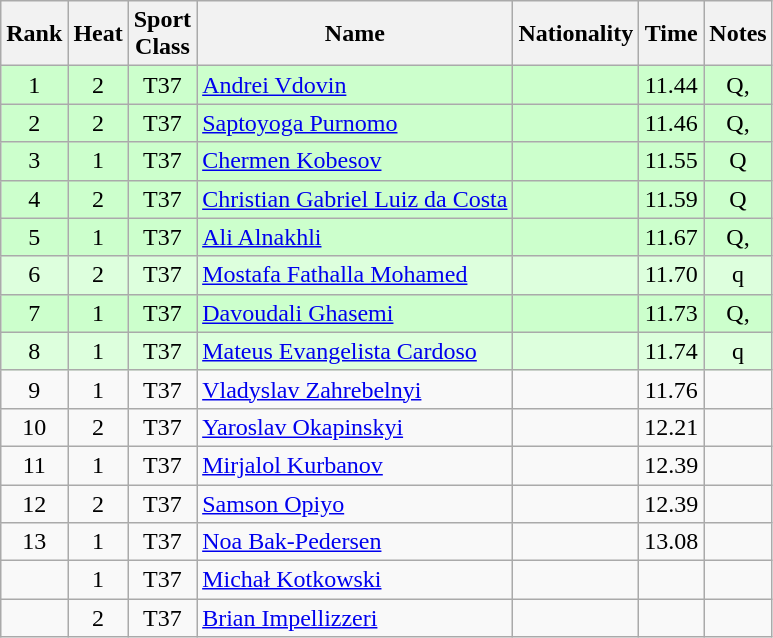<table class="wikitable sortable" style="text-align:center">
<tr>
<th>Rank</th>
<th>Heat</th>
<th>Sport<br>Class</th>
<th>Name</th>
<th>Nationality</th>
<th>Time</th>
<th>Notes</th>
</tr>
<tr bgcolor=ccffcc>
<td>1</td>
<td>2</td>
<td>T37</td>
<td align=left><a href='#'>Andrei Vdovin</a></td>
<td align=left></td>
<td>11.44</td>
<td>Q, </td>
</tr>
<tr bgcolor=ccffcc>
<td>2</td>
<td>2</td>
<td>T37</td>
<td align=left><a href='#'>Saptoyoga Purnomo</a></td>
<td align=left></td>
<td>11.46</td>
<td>Q, </td>
</tr>
<tr bgcolor=ccffcc>
<td>3</td>
<td>1</td>
<td>T37</td>
<td align=left><a href='#'>Chermen Kobesov</a></td>
<td align=left></td>
<td>11.55</td>
<td>Q</td>
</tr>
<tr bgcolor=ccffcc>
<td>4</td>
<td>2</td>
<td>T37</td>
<td align=left><a href='#'>Christian Gabriel Luiz da Costa</a></td>
<td align=left></td>
<td>11.59</td>
<td>Q</td>
</tr>
<tr bgcolor=ccffcc>
<td>5</td>
<td>1</td>
<td>T37</td>
<td align=left><a href='#'>Ali Alnakhli</a></td>
<td align=left></td>
<td>11.67</td>
<td>Q, </td>
</tr>
<tr bgcolor=ddffdd>
<td>6</td>
<td>2</td>
<td>T37</td>
<td align=left><a href='#'>Mostafa Fathalla Mohamed</a></td>
<td align=left></td>
<td>11.70</td>
<td>q</td>
</tr>
<tr bgcolor=ccffcc>
<td>7</td>
<td>1</td>
<td>T37</td>
<td align=left><a href='#'>Davoudali Ghasemi</a></td>
<td align=left></td>
<td>11.73</td>
<td>Q, </td>
</tr>
<tr bgcolor=ddffdd>
<td>8</td>
<td>1</td>
<td>T37</td>
<td align=left><a href='#'>Mateus Evangelista Cardoso</a></td>
<td align=left></td>
<td>11.74</td>
<td>q</td>
</tr>
<tr>
<td>9</td>
<td>1</td>
<td>T37</td>
<td align=left><a href='#'>Vladyslav Zahrebelnyi</a></td>
<td align=left></td>
<td>11.76</td>
<td></td>
</tr>
<tr>
<td>10</td>
<td>2</td>
<td>T37</td>
<td align=left><a href='#'>Yaroslav Okapinskyi</a></td>
<td align=left></td>
<td>12.21</td>
<td></td>
</tr>
<tr>
<td>11</td>
<td>1</td>
<td>T37</td>
<td align=left><a href='#'>Mirjalol Kurbanov</a></td>
<td align=left></td>
<td>12.39</td>
<td></td>
</tr>
<tr>
<td>12</td>
<td>2</td>
<td>T37</td>
<td align=left><a href='#'>Samson Opiyo</a></td>
<td align=left></td>
<td>12.39</td>
<td></td>
</tr>
<tr>
<td>13</td>
<td>1</td>
<td>T37</td>
<td align=left><a href='#'>Noa Bak-Pedersen</a></td>
<td align=left></td>
<td>13.08</td>
<td></td>
</tr>
<tr>
<td></td>
<td>1</td>
<td>T37</td>
<td align=left><a href='#'>Michał Kotkowski</a></td>
<td align=left></td>
<td></td>
<td></td>
</tr>
<tr>
<td></td>
<td>2</td>
<td>T37</td>
<td align=left><a href='#'>Brian Impellizzeri</a></td>
<td align=left></td>
<td></td>
<td></td>
</tr>
</table>
